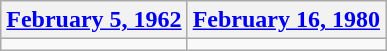<table class=wikitable>
<tr>
<th><a href='#'>February 5, 1962</a></th>
<th><a href='#'>February 16, 1980</a></th>
</tr>
<tr>
<td></td>
<td></td>
</tr>
</table>
